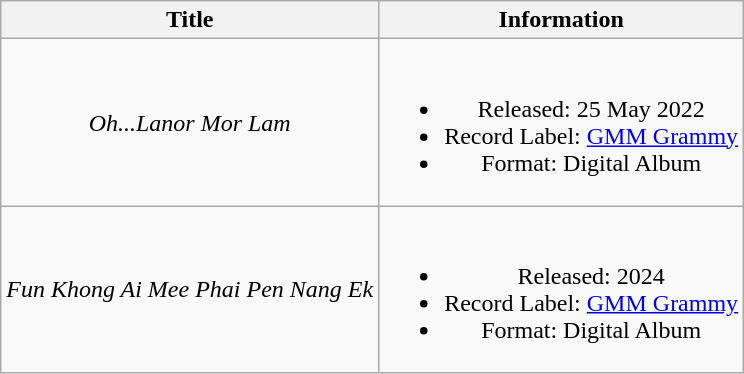<table class="wikitable plainrowheaders" style="text-align:center;">
<tr>
<th rowspan="1">Title</th>
<th rowspan="1">Information</th>
</tr>
<tr>
<td><em>Oh...Lanor Mor Lam</em></td>
<td><br><ul><li>Released: 25 May 2022</li><li>Record Label: <a href='#'>GMM Grammy</a></li><li>Format: Digital Album</li></ul></td>
</tr>
<tr>
<td><em>Fun Khong Ai Mee Phai Pen Nang Ek</em></td>
<td><br><ul><li>Released: 2024</li><li>Record Label: <a href='#'>GMM Grammy</a></li><li>Format: Digital Album</li></ul></td>
</tr>
</table>
